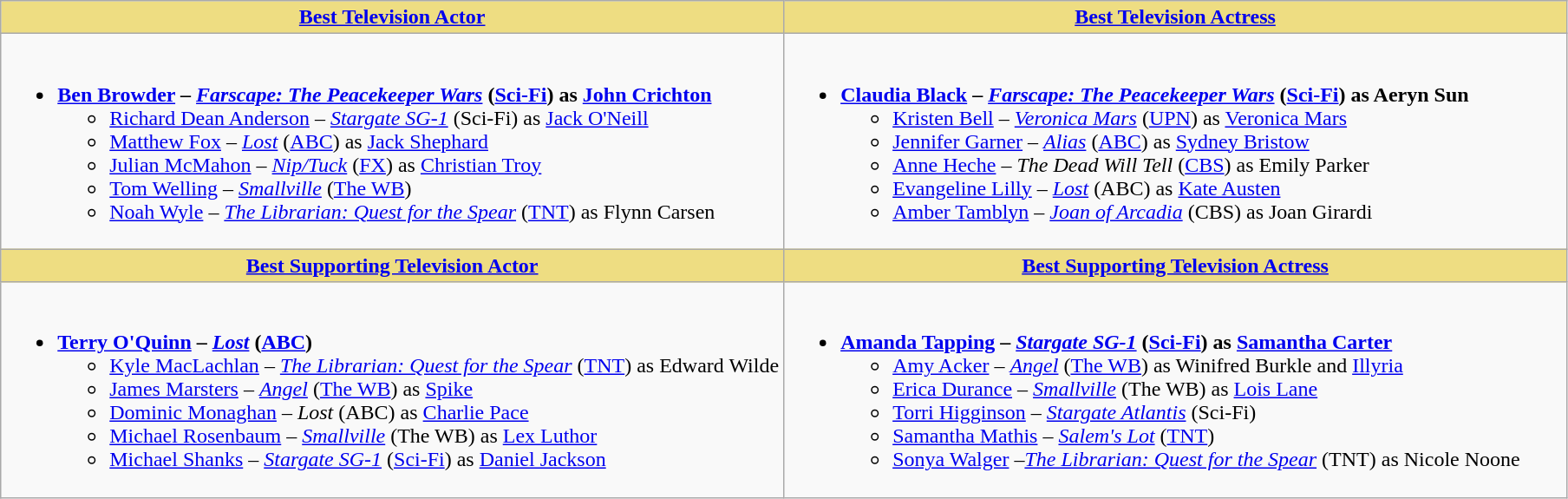<table class=wikitable>
<tr>
<th style="background:#EEDD82; width:50%"><a href='#'>Best Television Actor</a></th>
<th style="background:#EEDD82; width:50%"><a href='#'>Best Television Actress</a></th>
</tr>
<tr>
<td valign="top"><br><ul><li><strong><a href='#'>Ben Browder</a> – <em><a href='#'>Farscape: The Peacekeeper Wars</a></em> (<a href='#'>Sci-Fi</a>) as <a href='#'>John Crichton</a></strong><ul><li><a href='#'>Richard Dean Anderson</a> – <em><a href='#'>Stargate SG-1</a></em> (Sci-Fi) as <a href='#'>Jack O'Neill</a></li><li><a href='#'>Matthew Fox</a> – <em><a href='#'>Lost</a></em> (<a href='#'>ABC</a>) as <a href='#'>Jack Shephard</a></li><li><a href='#'>Julian McMahon</a> – <em><a href='#'>Nip/Tuck</a></em> (<a href='#'>FX</a>) as <a href='#'>Christian Troy</a></li><li><a href='#'>Tom Welling</a> – <em><a href='#'>Smallville</a></em> (<a href='#'>The WB</a>)</li><li><a href='#'>Noah Wyle</a> – <em><a href='#'>The Librarian: Quest for the Spear</a></em> (<a href='#'>TNT</a>) as Flynn Carsen</li></ul></li></ul></td>
<td valign="top"><br><ul><li><strong><a href='#'>Claudia Black</a> – <em><a href='#'>Farscape: The Peacekeeper Wars</a></em> (<a href='#'>Sci-Fi</a>) as Aeryn Sun</strong><ul><li><a href='#'>Kristen Bell</a> – <em><a href='#'>Veronica Mars</a></em> (<a href='#'>UPN</a>) as <a href='#'>Veronica Mars</a></li><li><a href='#'>Jennifer Garner</a> – <em><a href='#'>Alias</a></em> (<a href='#'>ABC</a>) as <a href='#'>Sydney Bristow</a></li><li><a href='#'>Anne Heche</a> – <em>The Dead Will Tell</em> (<a href='#'>CBS</a>) as Emily Parker</li><li><a href='#'>Evangeline Lilly</a> – <em><a href='#'>Lost</a></em> (ABC) as <a href='#'>Kate Austen</a></li><li><a href='#'>Amber Tamblyn</a> – <em><a href='#'>Joan of Arcadia</a></em> (CBS) as Joan Girardi</li></ul></li></ul></td>
</tr>
<tr>
<th style="background:#EEDD82; width:50%"><a href='#'>Best Supporting Television Actor</a></th>
<th style="background:#EEDD82; width:50%"><a href='#'>Best Supporting Television Actress</a></th>
</tr>
<tr>
<td valign="top"><br><ul><li><strong><a href='#'>Terry O'Quinn</a> – <em><a href='#'>Lost</a></em> (<a href='#'>ABC</a>)</strong><ul><li><a href='#'>Kyle MacLachlan</a> – <em><a href='#'>The Librarian: Quest for the Spear</a></em> (<a href='#'>TNT</a>) as Edward Wilde</li><li><a href='#'>James Marsters</a> – <em><a href='#'>Angel</a></em> (<a href='#'>The WB</a>) as <a href='#'>Spike</a></li><li><a href='#'>Dominic Monaghan</a> – <em>Lost</em> (ABC) as <a href='#'>Charlie Pace</a></li><li><a href='#'>Michael Rosenbaum</a> – <em><a href='#'>Smallville</a></em> (The WB) as <a href='#'>Lex Luthor</a></li><li><a href='#'>Michael Shanks</a> – <em><a href='#'>Stargate SG-1</a></em> (<a href='#'>Sci-Fi</a>) as <a href='#'>Daniel Jackson</a></li></ul></li></ul></td>
<td valign="top"><br><ul><li><strong><a href='#'>Amanda Tapping</a> – <em><a href='#'>Stargate SG-1</a></em> (<a href='#'>Sci-Fi</a>) as <a href='#'>Samantha Carter</a></strong><ul><li><a href='#'>Amy Acker</a> – <em><a href='#'>Angel</a></em> (<a href='#'>The WB</a>) as Winifred Burkle and <a href='#'>Illyria</a></li><li><a href='#'>Erica Durance</a> – <em><a href='#'>Smallville</a></em> (The WB) as <a href='#'>Lois Lane</a></li><li><a href='#'>Torri Higginson</a> – <em><a href='#'>Stargate Atlantis</a></em> (Sci-Fi)</li><li><a href='#'>Samantha Mathis</a> – <em><a href='#'>Salem's Lot</a></em> (<a href='#'>TNT</a>)</li><li><a href='#'>Sonya Walger</a> –<em><a href='#'>The Librarian: Quest for the Spear</a></em> (TNT) as Nicole Noone</li></ul></li></ul></td>
</tr>
</table>
